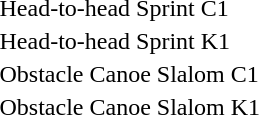<table>
<tr>
<td>Head-to-head Sprint C1<br></td>
<td></td>
<td></td>
<td></td>
</tr>
<tr>
<td>Head-to-head Sprint K1<br></td>
<td></td>
<td></td>
<td></td>
</tr>
<tr>
<td>Obstacle Canoe Slalom C1<br></td>
<td></td>
<td></td>
<td></td>
</tr>
<tr>
<td>Obstacle Canoe Slalom K1<br></td>
<td></td>
<td></td>
<td></td>
</tr>
</table>
